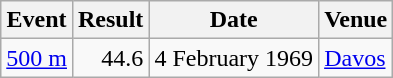<table class="wikitable">
<tr>
<th>Event</th>
<th>Result</th>
<th>Date</th>
<th>Venue</th>
</tr>
<tr align="right">
<td><a href='#'>500 m</a></td>
<td>44.6</td>
<td>4 February 1969</td>
<td align="left"><a href='#'>Davos</a></td>
</tr>
</table>
